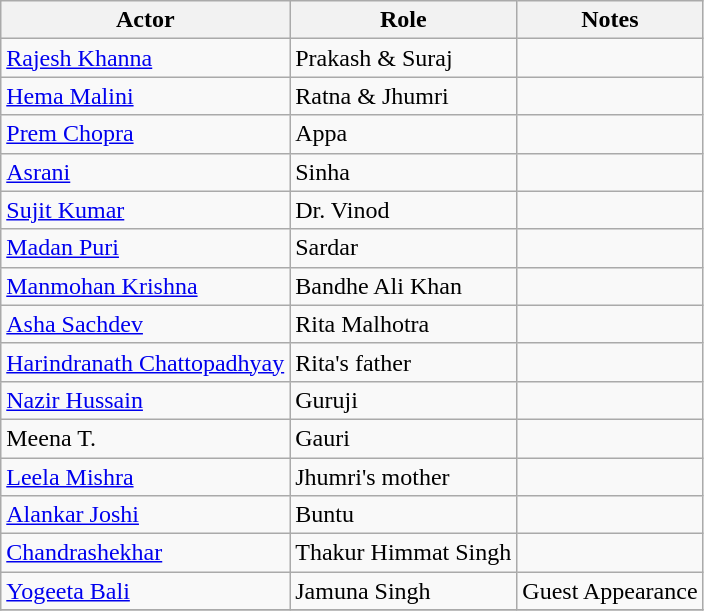<table class="wikitable">
<tr>
<th>Actor</th>
<th>Role</th>
<th>Notes</th>
</tr>
<tr>
<td><a href='#'>Rajesh Khanna</a></td>
<td>Prakash & Suraj</td>
<td></td>
</tr>
<tr>
<td><a href='#'>Hema Malini</a></td>
<td>Ratna & Jhumri</td>
<td></td>
</tr>
<tr>
<td><a href='#'>Prem Chopra</a></td>
<td>Appa</td>
<td></td>
</tr>
<tr>
<td><a href='#'>Asrani</a></td>
<td>Sinha</td>
<td></td>
</tr>
<tr>
<td><a href='#'>Sujit Kumar</a></td>
<td>Dr. Vinod</td>
<td></td>
</tr>
<tr>
<td><a href='#'>Madan Puri</a></td>
<td>Sardar</td>
<td></td>
</tr>
<tr>
<td><a href='#'>Manmohan Krishna</a></td>
<td>Bandhe Ali Khan</td>
<td></td>
</tr>
<tr>
<td><a href='#'>Asha Sachdev</a></td>
<td>Rita Malhotra</td>
<td></td>
</tr>
<tr>
<td><a href='#'>Harindranath Chattopadhyay</a></td>
<td>Rita's father</td>
<td></td>
</tr>
<tr>
<td><a href='#'>Nazir Hussain</a></td>
<td>Guruji</td>
<td></td>
</tr>
<tr>
<td>Meena T.</td>
<td>Gauri</td>
<td></td>
</tr>
<tr>
<td><a href='#'>Leela Mishra</a></td>
<td>Jhumri's mother</td>
<td></td>
</tr>
<tr>
<td><a href='#'>Alankar Joshi</a></td>
<td>Buntu</td>
<td></td>
</tr>
<tr>
<td><a href='#'>Chandrashekhar</a></td>
<td>Thakur Himmat Singh</td>
<td></td>
</tr>
<tr>
<td><a href='#'>Yogeeta Bali</a></td>
<td>Jamuna Singh</td>
<td>Guest Appearance</td>
</tr>
<tr>
</tr>
</table>
